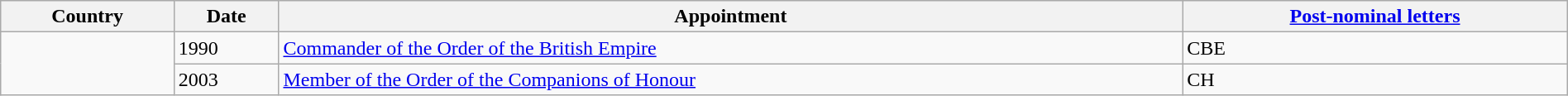<table class="wikitable" width="100%">
<tr>
<th>Country</th>
<th>Date</th>
<th>Appointment</th>
<th><a href='#'>Post-nominal letters</a></th>
</tr>
<tr>
<td rowspan="2"></td>
<td>1990</td>
<td><a href='#'>Commander of the Order of the British Empire</a></td>
<td>CBE</td>
</tr>
<tr>
<td>2003</td>
<td><a href='#'>Member of the Order of the Companions of Honour</a></td>
<td>CH</td>
</tr>
</table>
